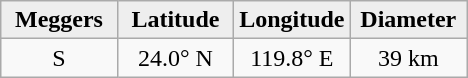<table class="wikitable">
<tr>
<th width="25%" style="background:#eeeeee;">Meggers</th>
<th width="25%" style="background:#eeeeee;">Latitude</th>
<th width="25%" style="background:#eeeeee;">Longitude</th>
<th width="25%" style="background:#eeeeee;">Diameter</th>
</tr>
<tr>
<td align="center">S</td>
<td align="center">24.0° N</td>
<td align="center">119.8° E</td>
<td align="center">39 km</td>
</tr>
</table>
